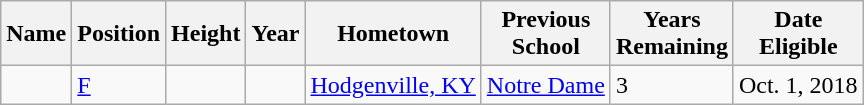<table class="wikitable sortable" border="1">
<tr>
<th>Name</th>
<th>Position</th>
<th>Height</th>
<th>Year</th>
<th>Hometown</th>
<th ! class="unsortable">Previous<br>School</th>
<th ! class="unsortable">Years<br>Remaining</th>
<th ! class="unsortable">Date<br>Eligible</th>
</tr>
<tr>
<td></td>
<td><a href='#'>F</a></td>
<td></td>
<td></td>
<td><a href='#'>Hodgenville, KY</a></td>
<td><a href='#'>Notre Dame</a></td>
<td>3</td>
<td>Oct. 1, 2018</td>
</tr>
</table>
